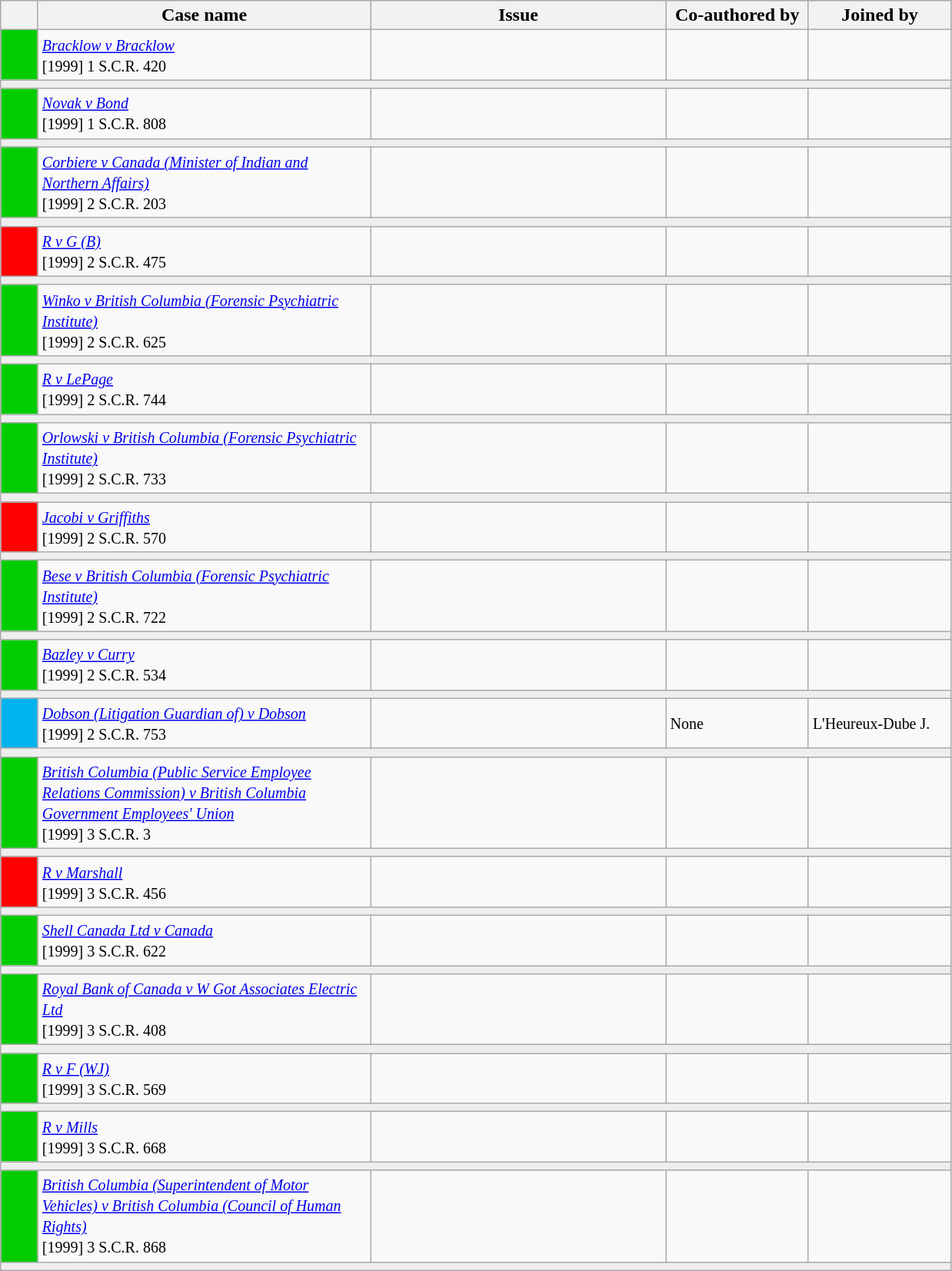<table class="wikitable" width=825>
<tr bgcolor="#CCCCCC">
<th width=25px></th>
<th width=35%>Case name</th>
<th>Issue</th>
<th width=15%>Co-authored by</th>
<th width=15%>Joined by</th>
</tr>
<tr>
<td bgcolor="00cd00"></td>
<td align=left valign=top><small><em><a href='#'>Bracklow v Bracklow</a></em><br> [1999] 1 S.C.R. 420</small></td>
<td valign=top><small></small></td>
<td><small></small></td>
<td><small></small></td>
</tr>
<tr>
<td bgcolor=#EEEEEE colspan=5 valign=top><small></small></td>
</tr>
<tr>
<td bgcolor="00cd00"></td>
<td align=left valign=top><small><em><a href='#'>Novak v Bond</a></em><br> [1999] 1 S.C.R. 808</small></td>
<td valign=top><small></small></td>
<td><small></small></td>
<td><small></small></td>
</tr>
<tr>
<td bgcolor=#EEEEEE colspan=5 valign=top><small></small></td>
</tr>
<tr>
<td bgcolor="00cd00"></td>
<td align=left valign=top><small><em><a href='#'>Corbiere v Canada (Minister of Indian and Northern Affairs)</a></em><br> [1999] 2 S.C.R. 203</small></td>
<td valign=top><small></small></td>
<td><small></small></td>
<td><small></small></td>
</tr>
<tr>
<td bgcolor=#EEEEEE colspan=5 valign=top><small></small></td>
</tr>
<tr>
<td bgcolor="red"></td>
<td align=left valign=top><small><em><a href='#'>R v G (B)</a></em><br> [1999] 2 S.C.R. 475</small></td>
<td valign=top><small></small></td>
<td><small></small></td>
<td><small></small></td>
</tr>
<tr>
<td bgcolor=#EEEEEE colspan=5 valign=top><small></small></td>
</tr>
<tr>
<td bgcolor="00cd00"></td>
<td align=left valign=top><small><em><a href='#'>Winko v British Columbia (Forensic Psychiatric Institute)</a></em><br>[1999] 2 S.C.R. 625</small></td>
<td valign=top><small></small></td>
<td><small></small></td>
<td><small></small></td>
</tr>
<tr>
<td bgcolor=#EEEEEE colspan=5 valign=top><small></small></td>
</tr>
<tr>
<td bgcolor="00cd00"></td>
<td align=left valign=top><small><em><a href='#'>R v LePage</a></em><br> [1999] 2 S.C.R. 744</small></td>
<td valign=top><small></small></td>
<td><small></small></td>
<td><small></small></td>
</tr>
<tr>
<td bgcolor=#EEEEEE colspan=5 valign=top><small></small></td>
</tr>
<tr>
<td bgcolor="00cd00"></td>
<td align=left valign=top><small><em><a href='#'>Orlowski v British Columbia (Forensic Psychiatric Institute)</a></em><br> [1999] 2 S.C.R. 733</small></td>
<td valign=top><small></small></td>
<td><small></small></td>
<td><small></small></td>
</tr>
<tr>
<td bgcolor=#EEEEEE colspan=5 valign=top><small></small></td>
</tr>
<tr>
<td bgcolor="red"></td>
<td align=left valign=top><small><em><a href='#'>Jacobi v Griffiths</a></em><br> [1999] 2 S.C.R. 570</small></td>
<td valign=top><small></small></td>
<td><small></small></td>
<td><small></small></td>
</tr>
<tr>
<td bgcolor=#EEEEEE colspan=5 valign=top><small> 			</small></td>
</tr>
<tr>
<td bgcolor="00cd00"></td>
<td align=left valign=top><small><em><a href='#'>Bese v British Columbia (Forensic Psychiatric Institute)</a></em><br> [1999] 2 S.C.R. 722</small></td>
<td valign=top><small></small></td>
<td><small></small></td>
<td><small></small></td>
</tr>
<tr>
<td bgcolor=#EEEEEE colspan=5 valign=top><small> 			</small></td>
</tr>
<tr>
<td bgcolor="00cd00"></td>
<td align=left valign=top><small><em><a href='#'>Bazley v Curry</a></em><br> [1999] 2 S.C.R. 534</small></td>
<td valign=top><small></small></td>
<td><small></small></td>
<td><small></small></td>
</tr>
<tr>
<td bgcolor=#EEEEEE colspan=5 valign=top><small> 	</small></td>
</tr>
<tr>
<td bgcolor="00B2EE"></td>
<td align=left valign=top><small><em><a href='#'>Dobson (Litigation Guardian of) v Dobson</a></em><br> [1999] 2 S.C.R. 753</small></td>
<td valign=top><small></small></td>
<td><small> None</small></td>
<td><small> L'Heureux-Dube J.</small></td>
</tr>
<tr>
<td bgcolor=#EEEEEE colspan=5 valign=top><small></small></td>
</tr>
<tr>
<td bgcolor="00cd00"></td>
<td align=left valign=top><small><em><a href='#'>British Columbia (Public Service Employee Relations Commission) v British Columbia Government Employees' Union</a></em><br> [1999] 3 S.C.R. 3</small></td>
<td valign=top><small></small></td>
<td><small></small></td>
<td><small></small></td>
</tr>
<tr>
<td bgcolor=#EEEEEE colspan=5 valign=top><small> 	</small></td>
</tr>
<tr>
<td bgcolor="red"></td>
<td align=left valign=top><small><em><a href='#'>R v Marshall</a></em><br> [1999] 3 S.C.R. 456</small></td>
<td valign=top><small></small></td>
<td><small></small></td>
<td><small></small></td>
</tr>
<tr>
<td bgcolor=#EEEEEE colspan=5 valign=top><small></small></td>
</tr>
<tr>
<td bgcolor="00cd00"></td>
<td align=left valign=top><small><em><a href='#'>Shell Canada Ltd v Canada</a></em><br> [1999] 3 S.C.R. 622</small></td>
<td valign=top><small></small></td>
<td><small></small></td>
<td><small></small></td>
</tr>
<tr>
<td bgcolor=#EEEEEE colspan=5 valign=top><small></small></td>
</tr>
<tr>
<td bgcolor="00cd00"></td>
<td align=left valign=top><small><em><a href='#'>Royal Bank of Canada v W Got Associates Electric Ltd</a></em><br> [1999] 3 S.C.R. 408</small></td>
<td valign=top><small></small></td>
<td><small></small></td>
<td><small></small></td>
</tr>
<tr>
<td bgcolor=#EEEEEE colspan=5 valign=top><small></small></td>
</tr>
<tr>
<td bgcolor="00cd00"></td>
<td align=left valign=top><small><em><a href='#'>R v F (WJ)</a></em><br> [1999] 3 S.C.R. 569</small></td>
<td valign=top><small></small></td>
<td><small></small></td>
<td><small></small></td>
</tr>
<tr>
<td bgcolor=#EEEEEE colspan=5 valign=top><small></small></td>
</tr>
<tr>
<td bgcolor="00cd00"></td>
<td align=left valign=top><small><em><a href='#'>R v Mills</a></em><br> [1999] 3 S.C.R. 668</small></td>
<td valign=top><small></small></td>
<td><small></small></td>
<td><small></small></td>
</tr>
<tr>
<td bgcolor=#EEEEEE colspan=5 valign=top><small></small></td>
</tr>
<tr>
<td bgcolor="00cd00"></td>
<td align=left valign=top><small><em><a href='#'>British Columbia (Superintendent of Motor Vehicles) v British Columbia (Council of Human Rights)</a></em><br>[1999] 3 S.C.R. 868</small></td>
<td valign=top><small></small></td>
<td><small></small></td>
<td><small></small></td>
</tr>
<tr>
<td bgcolor=#EEEEEE colspan=5 valign=top><small></small></td>
</tr>
</table>
